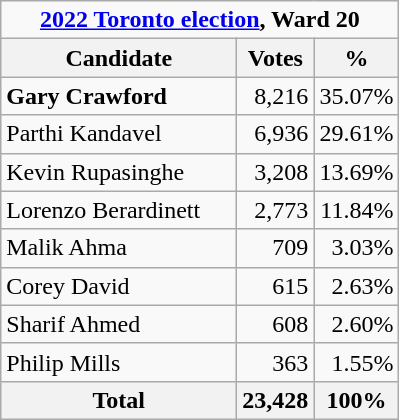<table class="wikitable" style="margin-bottom:0;">
<tr>
<td Colspan="3" align="center"><strong><a href='#'>2022 Toronto election</a>, Ward 20</strong></td>
</tr>
<tr>
<th bgcolor="#DDDDFF" width="150px">Candidate</th>
<th bgcolor="#DDDDFF">Votes</th>
<th bgcolor="#DDDDFF">%</th>
</tr>
<tr>
<td><strong>Gary Crawford </strong></td>
<td align=right>8,216</td>
<td align=right>35.07%</td>
</tr>
<tr>
<td>Parthi Kandavel</td>
<td align=right>6,936</td>
<td align=right>29.61%</td>
</tr>
<tr>
<td>Kevin Rupasinghe</td>
<td align=right>3,208</td>
<td align=right>13.69%</td>
</tr>
<tr>
<td>Lorenzo Berardinett</td>
<td align=right>2,773</td>
<td align=right>11.84%</td>
</tr>
<tr>
<td>Malik Ahma</td>
<td align=right>709</td>
<td align=right>3.03%</td>
</tr>
<tr>
<td>Corey David</td>
<td align=right>615</td>
<td align=right>2.63%</td>
</tr>
<tr>
<td>Sharif Ahmed</td>
<td align=right>608</td>
<td align=right>2.60%</td>
</tr>
<tr>
<td>Philip Mills</td>
<td align=right>363</td>
<td align=right>1.55%</td>
</tr>
<tr>
<th>Total</th>
<th align=right>23,428</th>
<th align=right>100%</th>
</tr>
</table>
